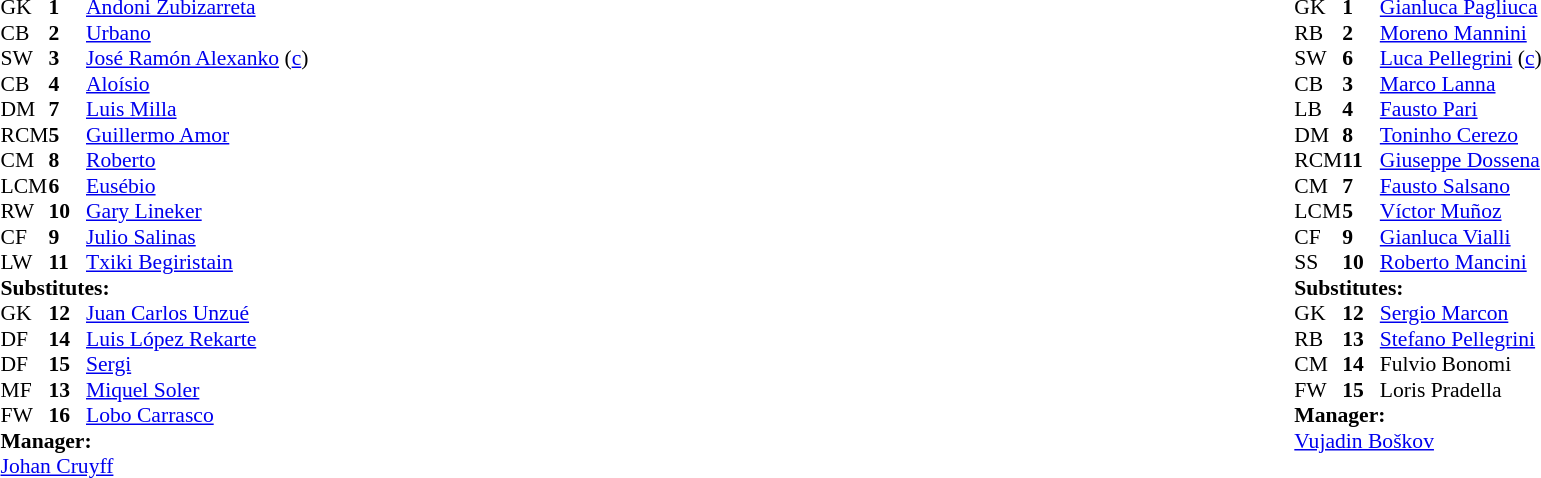<table width="100%">
<tr>
<td valign="top" width="40%"><br><table style="font-size:90%" cellspacing="0" cellpadding="0">
<tr>
<th width=25></th>
<th width=25></th>
</tr>
<tr>
<td>GK</td>
<td><strong>1</strong></td>
<td> <a href='#'>Andoni Zubizarreta</a></td>
</tr>
<tr>
<td>CB</td>
<td><strong>2</strong></td>
<td> <a href='#'>Urbano</a></td>
<td></td>
</tr>
<tr>
<td>SW</td>
<td><strong>3</strong></td>
<td> <a href='#'>José Ramón Alexanko</a> (<a href='#'>c</a>)</td>
</tr>
<tr>
<td>CB</td>
<td><strong>4</strong></td>
<td> <a href='#'>Aloísio</a></td>
<td></td>
</tr>
<tr>
<td>DM</td>
<td><strong>7</strong></td>
<td> <a href='#'>Luis Milla</a></td>
<td></td>
<td></td>
</tr>
<tr>
<td>RCM</td>
<td><strong>5</strong></td>
<td> <a href='#'>Guillermo Amor</a></td>
</tr>
<tr>
<td>CM</td>
<td><strong>8</strong></td>
<td> <a href='#'>Roberto</a></td>
</tr>
<tr>
<td>LCM</td>
<td><strong>6</strong></td>
<td> <a href='#'>Eusébio</a></td>
</tr>
<tr>
<td>RW</td>
<td><strong>10</strong></td>
<td> <a href='#'>Gary Lineker</a></td>
</tr>
<tr>
<td>CF</td>
<td><strong>9</strong></td>
<td> <a href='#'>Julio Salinas</a></td>
</tr>
<tr>
<td>LW</td>
<td><strong>11</strong></td>
<td> <a href='#'>Txiki Begiristain</a></td>
<td></td>
<td></td>
</tr>
<tr>
<td colspan=3><strong>Substitutes:</strong></td>
</tr>
<tr>
<td>GK</td>
<td><strong>12</strong></td>
<td> <a href='#'>Juan Carlos Unzué</a></td>
</tr>
<tr>
<td>DF</td>
<td><strong>14</strong></td>
<td> <a href='#'>Luis López Rekarte</a></td>
<td></td>
<td></td>
</tr>
<tr>
<td>DF</td>
<td><strong>15</strong></td>
<td> <a href='#'>Sergi</a></td>
</tr>
<tr>
<td>MF</td>
<td><strong>13</strong></td>
<td> <a href='#'>Miquel Soler</a></td>
<td></td>
<td></td>
</tr>
<tr>
<td>FW</td>
<td><strong>16</strong></td>
<td> <a href='#'>Lobo Carrasco</a></td>
</tr>
<tr>
<td colspan=3><strong>Manager:</strong></td>
</tr>
<tr>
<td colspan=4> <a href='#'>Johan Cruyff</a></td>
</tr>
</table>
</td>
<td valign="top"></td>
<td valign="top" width="50%"><br><table style="font-size: 90%; margin: auto;" cellspacing="0" cellpadding="0">
<tr>
<th width=25></th>
<th width=25></th>
</tr>
<tr>
<td>GK</td>
<td><strong>1</strong></td>
<td> <a href='#'>Gianluca Pagliuca</a></td>
</tr>
<tr>
<td>RB</td>
<td><strong>2</strong></td>
<td> <a href='#'>Moreno Mannini</a></td>
<td></td>
<td></td>
</tr>
<tr>
<td>SW</td>
<td><strong>6</strong></td>
<td> <a href='#'>Luca Pellegrini</a> (<a href='#'>c</a>)</td>
<td></td>
<td></td>
</tr>
<tr>
<td>CB</td>
<td><strong>3</strong></td>
<td> <a href='#'>Marco Lanna</a></td>
</tr>
<tr>
<td>LB</td>
<td><strong>4</strong></td>
<td> <a href='#'>Fausto Pari</a></td>
</tr>
<tr>
<td>DM</td>
<td><strong>8</strong></td>
<td> <a href='#'>Toninho Cerezo</a></td>
</tr>
<tr>
<td>RCM</td>
<td><strong>11</strong></td>
<td> <a href='#'>Giuseppe Dossena</a></td>
</tr>
<tr>
<td>CM</td>
<td><strong>7</strong></td>
<td> <a href='#'>Fausto Salsano</a></td>
</tr>
<tr>
<td>LCM</td>
<td><strong>5</strong></td>
<td> <a href='#'>Víctor Muñoz</a></td>
</tr>
<tr>
<td>CF</td>
<td><strong>9</strong></td>
<td> <a href='#'>Gianluca Vialli</a></td>
</tr>
<tr>
<td>SS</td>
<td><strong>10</strong></td>
<td> <a href='#'>Roberto Mancini</a></td>
</tr>
<tr>
<td colspan=3><strong>Substitutes:</strong></td>
</tr>
<tr>
<td>GK</td>
<td><strong>12</strong></td>
<td> <a href='#'>Sergio Marcon</a></td>
</tr>
<tr>
<td>RB</td>
<td><strong>13</strong></td>
<td> <a href='#'>Stefano Pellegrini</a></td>
<td></td>
<td></td>
</tr>
<tr>
<td>CM</td>
<td><strong>14</strong></td>
<td> Fulvio Bonomi</td>
<td></td>
<td></td>
</tr>
<tr>
<td>FW</td>
<td><strong>15</strong></td>
<td> Loris Pradella</td>
</tr>
<tr>
<td colspan=3><strong>Manager:</strong></td>
</tr>
<tr>
<td colspan=4> <a href='#'>Vujadin Boškov</a></td>
</tr>
</table>
</td>
</tr>
</table>
